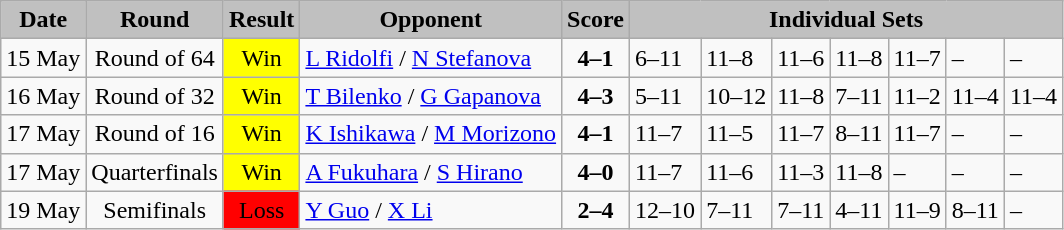<table class="wikitable">
<tr>
<td bgcolor="silver" align="center" valign="middle"><strong>Date</strong></td>
<td bgcolor="silver" align="center" valign="middle"><strong>Round</strong></td>
<td bgcolor="silver" align="center" valign="middle"><strong>Result</strong></td>
<td bgcolor="silver" align="center" valign="middle"><strong>Opponent</strong></td>
<td bgcolor="silver" align="center" valign="middle"><strong>Score</strong></td>
<td bgcolor="silver" align="center" valign="middle" colspan ="9"><strong>Individual Sets</strong></td>
</tr>
<tr>
<td align="center">15 May</td>
<td align="center">Round of 64</td>
<td bgcolor="yellow" align="center">Win</td>
<td> <a href='#'>L Ridolfi</a> / <a href='#'>N Stefanova</a></td>
<td align="center"><strong>4–1</strong></td>
<td>6–11</td>
<td>11–8</td>
<td>11–6</td>
<td>11–8</td>
<td>11–7</td>
<td>–</td>
<td>–</td>
</tr>
<tr>
<td align="center">16 May</td>
<td align="center">Round of 32</td>
<td bgcolor="yellow" align="center">Win</td>
<td> <a href='#'>T Bilenko</a> / <a href='#'>G Gapanova</a></td>
<td align="center"><strong>4–3</strong></td>
<td>5–11</td>
<td>10–12</td>
<td>11–8</td>
<td>7–11</td>
<td>11–2</td>
<td>11–4</td>
<td>11–4</td>
</tr>
<tr>
<td align="center">17 May</td>
<td align="center">Round of 16</td>
<td bgcolor="yellow" align="center">Win</td>
<td> <a href='#'>K Ishikawa</a> / <a href='#'>M Morizono</a></td>
<td align="center"><strong>4–1</strong></td>
<td>11–7</td>
<td>11–5</td>
<td>11–7</td>
<td>8–11</td>
<td>11–7</td>
<td>–</td>
<td>–</td>
</tr>
<tr>
<td align="center">17 May</td>
<td align="center">Quarterfinals</td>
<td bgcolor="yellow" align="center">Win</td>
<td> <a href='#'>A Fukuhara</a> / <a href='#'>S Hirano</a></td>
<td align="center"><strong>4–0</strong></td>
<td>11–7</td>
<td>11–6</td>
<td>11–3</td>
<td>11–8</td>
<td>–</td>
<td>–</td>
<td>–</td>
</tr>
<tr>
<td align="center">19 May</td>
<td align="center">Semifinals</td>
<td bgcolor="red" align="center">Loss</td>
<td> <a href='#'>Y Guo</a> / <a href='#'>X Li</a></td>
<td align="center"><strong>2–4</strong></td>
<td>12–10</td>
<td>7–11</td>
<td>7–11</td>
<td>4–11</td>
<td>11–9</td>
<td>8–11</td>
<td>–</td>
</tr>
</table>
